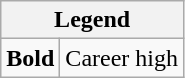<table class="wikitable mw-collapsible">
<tr>
<th colspan="2">Legend</th>
</tr>
<tr>
<td><strong>Bold</strong></td>
<td>Career high</td>
</tr>
</table>
